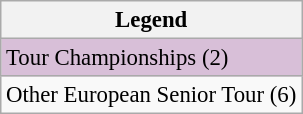<table class="wikitable" style="font-size:95%;">
<tr>
<th>Legend</th>
</tr>
<tr style="background:thistle;">
<td>Tour Championships (2)</td>
</tr>
<tr>
<td>Other European Senior Tour (6)</td>
</tr>
</table>
